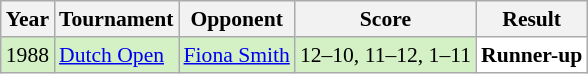<table class="sortable wikitable" style="font-size: 90%;">
<tr>
<th>Year</th>
<th>Tournament</th>
<th>Opponent</th>
<th>Score</th>
<th>Result</th>
</tr>
<tr style="background:#D4F1C5">
<td align="center">1988</td>
<td align="left"><a href='#'>Dutch Open</a></td>
<td align="left"> <a href='#'>Fiona Smith</a></td>
<td align="left">12–10, 11–12, 1–11</td>
<td style="text-align:left; background:white"> <strong>Runner-up</strong></td>
</tr>
</table>
